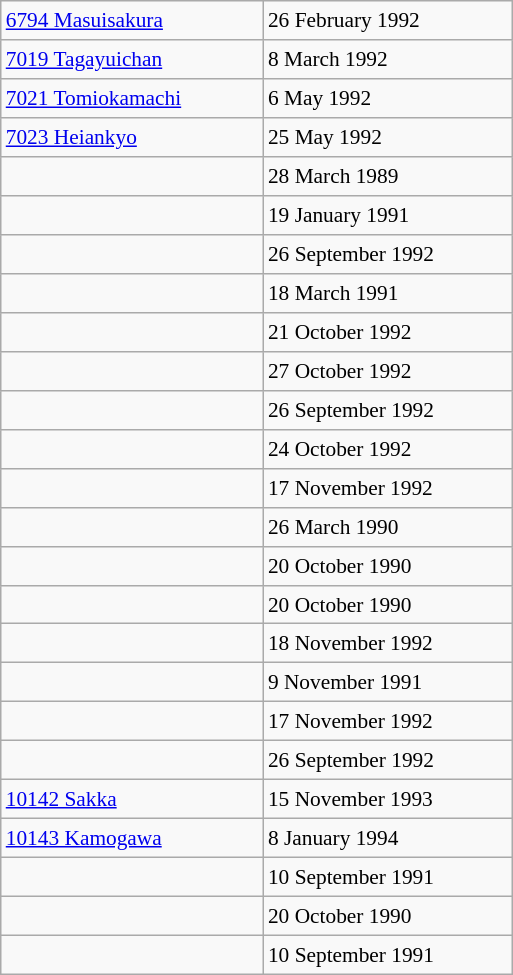<table class="wikitable" style="font-size: 89%; float: left; width: 24em; margin-right: 1em;height: 650px;">
<tr>
<td><a href='#'>6794 Masuisakura</a></td>
<td>26 February 1992</td>
</tr>
<tr>
<td><a href='#'>7019 Tagayuichan</a></td>
<td>8 March 1992</td>
</tr>
<tr>
<td><a href='#'>7021 Tomiokamachi</a></td>
<td>6 May 1992</td>
</tr>
<tr>
<td><a href='#'>7023 Heiankyo</a></td>
<td>25 May 1992</td>
</tr>
<tr>
<td></td>
<td>28 March 1989</td>
</tr>
<tr>
<td></td>
<td>19 January 1991</td>
</tr>
<tr>
<td></td>
<td>26 September 1992</td>
</tr>
<tr>
<td></td>
<td>18 March 1991</td>
</tr>
<tr>
<td></td>
<td>21 October 1992</td>
</tr>
<tr>
<td></td>
<td>27 October 1992</td>
</tr>
<tr>
<td></td>
<td>26 September 1992</td>
</tr>
<tr>
<td></td>
<td>24 October 1992</td>
</tr>
<tr>
<td></td>
<td>17 November 1992</td>
</tr>
<tr>
<td></td>
<td>26 March 1990</td>
</tr>
<tr>
<td></td>
<td>20 October 1990</td>
</tr>
<tr>
<td></td>
<td>20 October 1990</td>
</tr>
<tr>
<td></td>
<td>18 November 1992</td>
</tr>
<tr>
<td></td>
<td>9 November 1991</td>
</tr>
<tr>
<td></td>
<td>17 November 1992</td>
</tr>
<tr>
<td></td>
<td>26 September 1992</td>
</tr>
<tr>
<td><a href='#'>10142 Sakka</a></td>
<td>15 November 1993</td>
</tr>
<tr>
<td><a href='#'>10143 Kamogawa</a></td>
<td>8 January 1994</td>
</tr>
<tr>
<td></td>
<td>10 September 1991</td>
</tr>
<tr>
<td></td>
<td>20 October 1990</td>
</tr>
<tr>
<td></td>
<td>10 September 1991</td>
</tr>
</table>
